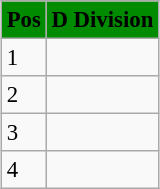<table class="wikitable" style="margin:0.5em auto; font-size:95%">
<tr bgcolor="#008B00">
<td><strong>Pos</strong></td>
<td><strong>D Division</strong></td>
</tr>
<tr>
<td>1</td>
<td></td>
</tr>
<tr>
<td>2</td>
<td></td>
</tr>
<tr>
<td>3</td>
<td></td>
</tr>
<tr>
<td>4</td>
<td></td>
</tr>
</table>
